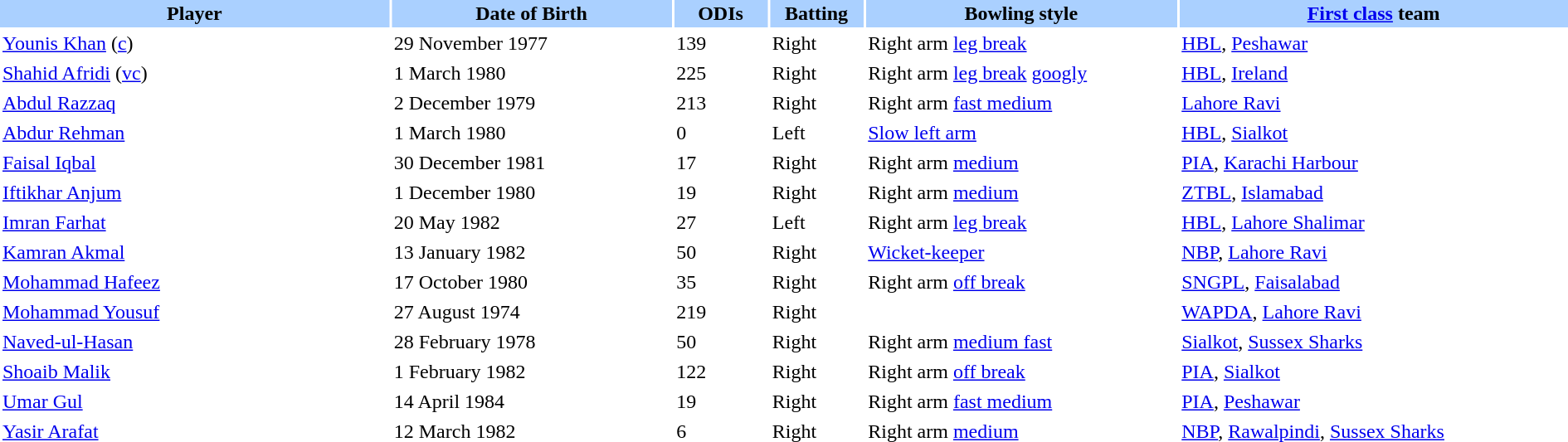<table border="0" cellspacing="2" cellpadding="2" style="width:100%;">
<tr style="background:#aad0ff;">
<th width=25%>Player</th>
<th width=18%>Date of Birth</th>
<th width=6%>ODIs</th>
<th width=6%>Batting</th>
<th width=20%>Bowling style</th>
<th width=25%><a href='#'>First class</a> team</th>
</tr>
<tr>
<td><a href='#'>Younis Khan</a> (<a href='#'>c</a>)</td>
<td>29 November 1977</td>
<td>139</td>
<td>Right</td>
<td>Right arm <a href='#'>leg break</a></td>
<td><a href='#'>HBL</a>, <a href='#'>Peshawar</a></td>
</tr>
<tr>
<td><a href='#'>Shahid Afridi</a> (<a href='#'>vc</a>)</td>
<td>1 March 1980</td>
<td>225</td>
<td>Right</td>
<td>Right arm <a href='#'>leg break</a> <a href='#'>googly</a></td>
<td><a href='#'>HBL</a>, <a href='#'>Ireland</a></td>
</tr>
<tr>
<td><a href='#'>Abdul Razzaq</a></td>
<td>2 December 1979</td>
<td>213</td>
<td>Right</td>
<td>Right arm <a href='#'>fast medium</a></td>
<td><a href='#'>Lahore Ravi</a></td>
</tr>
<tr>
<td><a href='#'>Abdur Rehman</a></td>
<td>1 March 1980</td>
<td>0</td>
<td>Left</td>
<td><a href='#'>Slow left arm</a></td>
<td><a href='#'>HBL</a>, <a href='#'>Sialkot</a></td>
</tr>
<tr>
<td><a href='#'>Faisal Iqbal</a></td>
<td>30 December 1981</td>
<td>17</td>
<td>Right</td>
<td>Right arm <a href='#'>medium</a></td>
<td><a href='#'>PIA</a>, <a href='#'>Karachi Harbour</a></td>
</tr>
<tr>
<td><a href='#'>Iftikhar Anjum</a></td>
<td>1 December 1980</td>
<td>19</td>
<td>Right</td>
<td>Right arm <a href='#'>medium</a></td>
<td><a href='#'>ZTBL</a>, <a href='#'>Islamabad</a></td>
</tr>
<tr>
<td><a href='#'>Imran Farhat</a></td>
<td>20 May 1982</td>
<td>27</td>
<td>Left</td>
<td>Right arm <a href='#'>leg break</a></td>
<td><a href='#'>HBL</a>, <a href='#'>Lahore Shalimar</a></td>
</tr>
<tr>
<td><a href='#'>Kamran Akmal</a></td>
<td>13 January 1982</td>
<td>50</td>
<td>Right</td>
<td><a href='#'>Wicket-keeper</a></td>
<td><a href='#'>NBP</a>, <a href='#'>Lahore Ravi</a></td>
</tr>
<tr>
<td><a href='#'>Mohammad Hafeez</a></td>
<td>17 October 1980</td>
<td>35</td>
<td>Right</td>
<td>Right arm <a href='#'>off break</a></td>
<td><a href='#'>SNGPL</a>, <a href='#'>Faisalabad</a></td>
</tr>
<tr>
<td><a href='#'>Mohammad Yousuf</a></td>
<td>27 August 1974</td>
<td>219</td>
<td>Right</td>
<td></td>
<td><a href='#'>WAPDA</a>, <a href='#'>Lahore Ravi</a></td>
</tr>
<tr>
<td><a href='#'>Naved-ul-Hasan</a></td>
<td>28 February 1978</td>
<td>50</td>
<td>Right</td>
<td>Right arm <a href='#'>medium fast</a></td>
<td><a href='#'>Sialkot</a>, <a href='#'>Sussex Sharks</a></td>
</tr>
<tr>
<td><a href='#'>Shoaib Malik</a></td>
<td>1 February 1982</td>
<td>122</td>
<td>Right</td>
<td>Right arm <a href='#'>off break</a></td>
<td><a href='#'>PIA</a>, <a href='#'>Sialkot</a></td>
</tr>
<tr>
<td><a href='#'>Umar Gul</a></td>
<td>14 April 1984</td>
<td>19</td>
<td>Right</td>
<td>Right arm <a href='#'>fast medium</a></td>
<td><a href='#'>PIA</a>, <a href='#'>Peshawar</a></td>
</tr>
<tr>
<td><a href='#'>Yasir Arafat</a></td>
<td>12 March 1982</td>
<td>6</td>
<td>Right</td>
<td>Right arm <a href='#'>medium</a></td>
<td><a href='#'>NBP</a>, <a href='#'>Rawalpindi</a>, <a href='#'>Sussex Sharks</a></td>
</tr>
</table>
